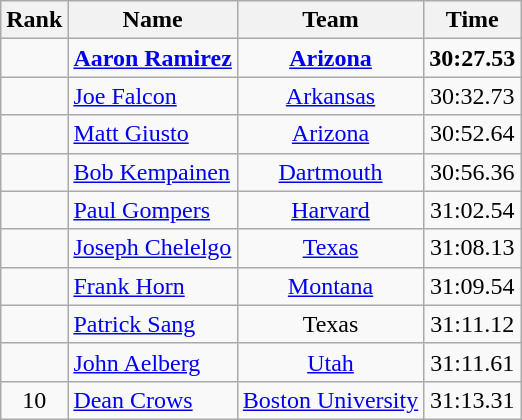<table class="wikitable sortable" style="text-align:center">
<tr>
<th>Rank</th>
<th>Name</th>
<th>Team</th>
<th>Time</th>
</tr>
<tr>
<td></td>
<td align=left> <strong><a href='#'>Aaron Ramirez</a></strong></td>
<td><strong><a href='#'>Arizona</a></strong></td>
<td><strong>30:27.53</strong></td>
</tr>
<tr>
<td></td>
<td align=left> <a href='#'>Joe Falcon</a></td>
<td><a href='#'>Arkansas</a></td>
<td>30:32.73</td>
</tr>
<tr>
<td></td>
<td align=left> <a href='#'>Matt Giusto</a></td>
<td><a href='#'>Arizona</a></td>
<td>30:52.64</td>
</tr>
<tr>
<td></td>
<td align=left> <a href='#'>Bob Kempainen</a></td>
<td><a href='#'>Dartmouth</a></td>
<td>30:56.36</td>
</tr>
<tr>
<td></td>
<td align=left> <a href='#'>Paul Gompers</a></td>
<td><a href='#'>Harvard</a></td>
<td>31:02.54</td>
</tr>
<tr>
<td></td>
<td align=left> <a href='#'>Joseph Chelelgo</a></td>
<td><a href='#'>Texas</a></td>
<td>31:08.13</td>
</tr>
<tr>
<td></td>
<td align=left> <a href='#'>Frank Horn</a></td>
<td><a href='#'>Montana</a></td>
<td>31:09.54</td>
</tr>
<tr>
<td></td>
<td align=left> <a href='#'>Patrick Sang</a></td>
<td>Texas</td>
<td>31:11.12</td>
</tr>
<tr>
<td></td>
<td align=left> <a href='#'>John Aelberg</a></td>
<td><a href='#'>Utah</a></td>
<td>31:11.61</td>
</tr>
<tr>
<td>10</td>
<td align=left> <a href='#'>Dean Crows</a></td>
<td><a href='#'>Boston University</a></td>
<td>31:13.31</td>
</tr>
</table>
